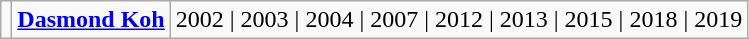<table class="wikitable" style="text-align:center">
<tr>
<td><div></div></td>
<td><strong><a href='#'>Dasmond Koh</a></strong></td>
<td 2000>2002 | 2003 | 2004 | 2007 | 2012 | 2013 | 2015 | 2018 | 2019</td>
</tr>
</table>
